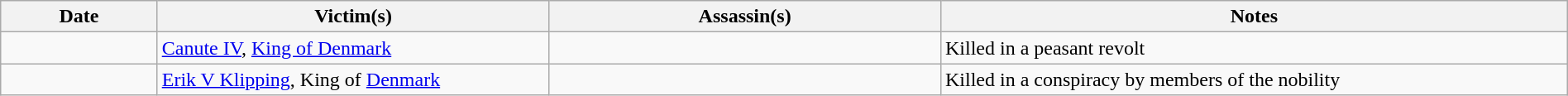<table class="wikitable sortable" style="width:100%">
<tr>
<th style="width:10%">Date</th>
<th style="width:25%">Victim(s)</th>
<th style="width:25%">Assassin(s)</th>
<th style="width:40%">Notes</th>
</tr>
<tr>
<td></td>
<td><a href='#'>Canute IV</a>, <a href='#'>King of Denmark</a></td>
<td></td>
<td>Killed in a peasant revolt</td>
</tr>
<tr>
<td></td>
<td><a href='#'>Erik V Klipping</a>, King of <a href='#'>Denmark</a></td>
<td></td>
<td>Killed in a conspiracy by members of the nobility</td>
</tr>
</table>
